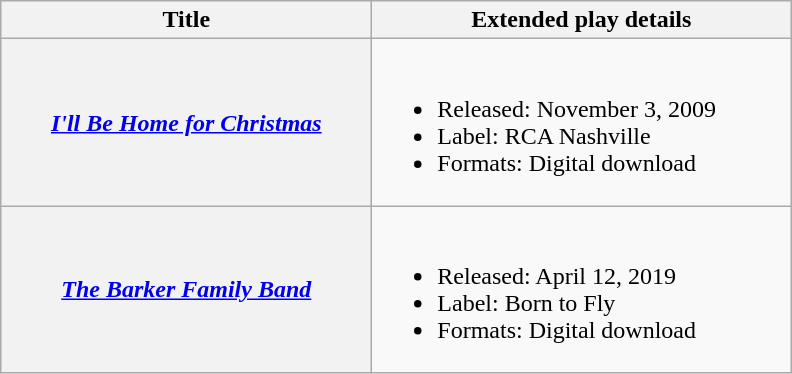<table class="wikitable plainrowheaders" style="text-align:center;" border="1">
<tr>
<th style="width:15em;">Title</th>
<th style="width:17em;">Extended play details</th>
</tr>
<tr>
<th scope="row"><em><a href='#'>I'll Be Home for Christmas</a></em></th>
<td align="left"><br><ul><li>Released: November 3, 2009</li><li>Label: RCA Nashville</li><li>Formats: Digital download</li></ul></td>
</tr>
<tr>
<th scope="row"><em><a href='#'>The Barker Family Band</a></em><br></th>
<td align="left"><br><ul><li>Released: April 12, 2019</li><li>Label: Born to Fly</li><li>Formats: Digital download</li></ul></td>
</tr>
</table>
